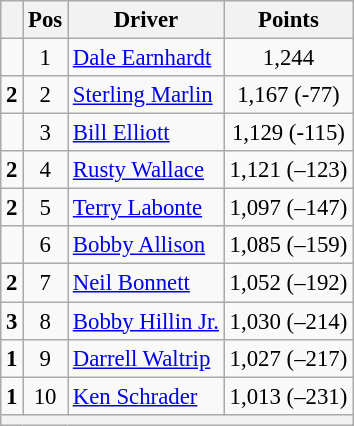<table class="wikitable" style="font-size: 95%;">
<tr>
<th></th>
<th>Pos</th>
<th>Driver</th>
<th>Points</th>
</tr>
<tr>
<td align="left"></td>
<td style="text-align:center;">1</td>
<td><a href='#'>Dale Earnhardt</a></td>
<td style="text-align:center;">1,244</td>
</tr>
<tr>
<td align="left">  <strong>2</strong></td>
<td style="text-align:center;">2</td>
<td><a href='#'>Sterling Marlin</a></td>
<td style="text-align:center;">1,167 (-77)</td>
</tr>
<tr>
<td align="left"></td>
<td style="text-align:center;">3</td>
<td><a href='#'>Bill Elliott</a></td>
<td style="text-align:center;">1,129 (-115)</td>
</tr>
<tr>
<td align="left">  <strong>2</strong></td>
<td style="text-align:center;">4</td>
<td><a href='#'>Rusty Wallace</a></td>
<td style="text-align:center;">1,121 (–123)</td>
</tr>
<tr>
<td align="left">  <strong>2</strong></td>
<td style="text-align:center;">5</td>
<td><a href='#'>Terry Labonte</a></td>
<td style="text-align:center;">1,097 (–147)</td>
</tr>
<tr>
<td align="left"></td>
<td style="text-align:center;">6</td>
<td><a href='#'>Bobby Allison</a></td>
<td style="text-align:center;">1,085 (–159)</td>
</tr>
<tr>
<td align="left">  <strong>2</strong></td>
<td style="text-align:center;">7</td>
<td><a href='#'>Neil Bonnett</a></td>
<td style="text-align:center;">1,052 (–192)</td>
</tr>
<tr>
<td align="left">  <strong>3</strong></td>
<td style="text-align:center;">8</td>
<td><a href='#'>Bobby Hillin Jr.</a></td>
<td style="text-align:center;">1,030 (–214)</td>
</tr>
<tr>
<td align="left">  <strong>1</strong></td>
<td style="text-align:center;">9</td>
<td><a href='#'>Darrell Waltrip</a></td>
<td style="text-align:center;">1,027 (–217)</td>
</tr>
<tr>
<td align="left">  <strong>1</strong></td>
<td style="text-align:center;">10</td>
<td><a href='#'>Ken Schrader</a></td>
<td style="text-align:center;">1,013 (–231)</td>
</tr>
<tr class="sortbottom">
<th colspan="9"></th>
</tr>
</table>
